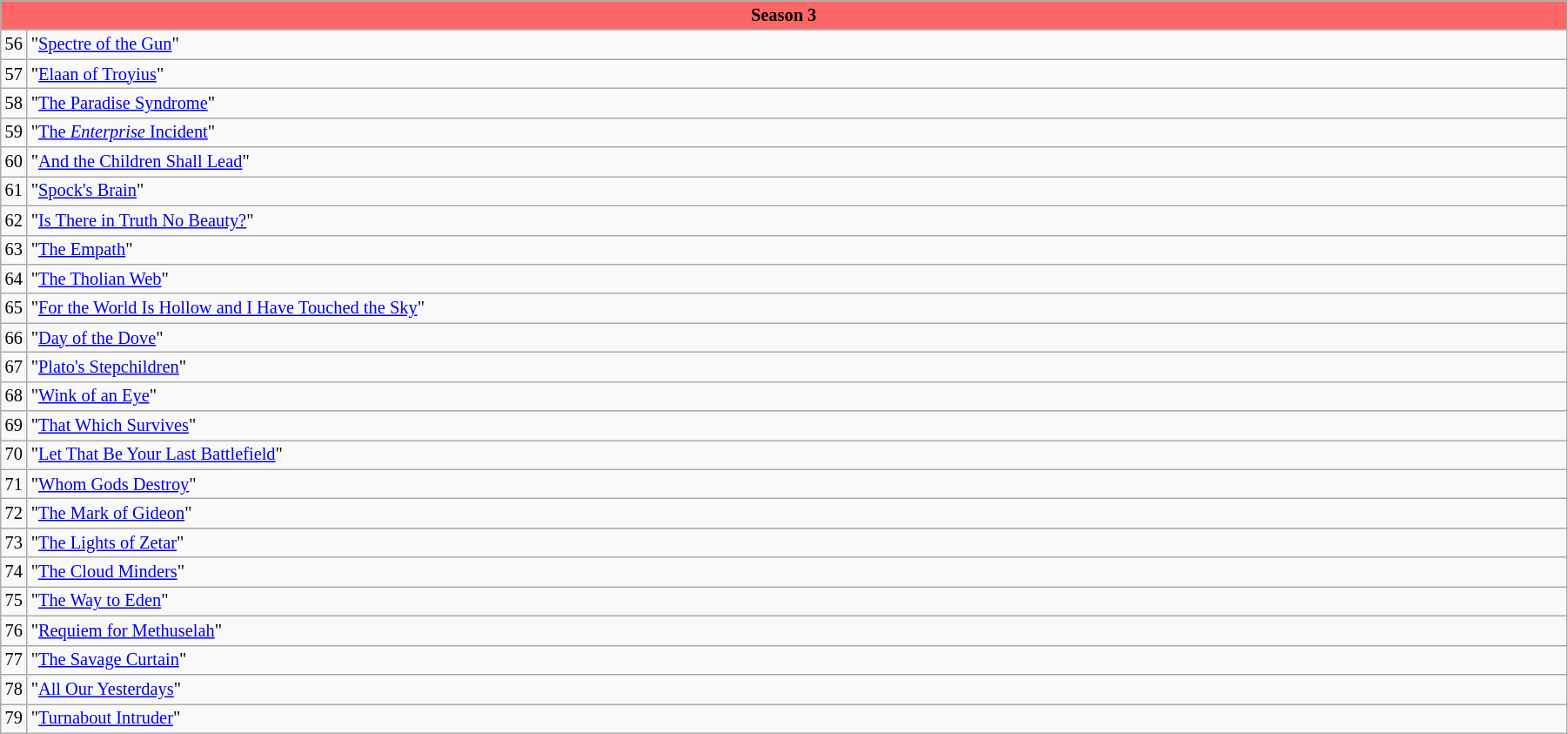<table class="wikitable" style="font-size:85%; width: 95%;">
<tr bgcolor="#CCCCCC">
<th colspan=2 style="background-color: #FF6666">Season 3</th>
</tr>
<tr>
<td width="10px" align="center">56</td>
<td>"<a href='#'>Spectre of the Gun</a>"</td>
</tr>
<tr>
<td width="10px" align="center">57</td>
<td>"<a href='#'>Elaan of Troyius</a>"</td>
</tr>
<tr>
<td width="10px" align="center">58</td>
<td>"<a href='#'>The Paradise Syndrome</a>"</td>
</tr>
<tr>
<td width="10px" align="center">59</td>
<td>"<a href='#'>The <em>Enterprise</em> Incident</a>"</td>
</tr>
<tr>
<td width="10px" align="center">60</td>
<td>"<a href='#'>And the Children Shall Lead</a>"</td>
</tr>
<tr>
<td width="10px" align="center">61</td>
<td>"<a href='#'>Spock's Brain</a>"</td>
</tr>
<tr>
<td width="10px" align="center">62</td>
<td>"<a href='#'>Is There in Truth No Beauty?</a>"</td>
</tr>
<tr>
<td width="10px" align="center">63</td>
<td>"<a href='#'>The Empath</a>"</td>
</tr>
<tr>
<td width="10px" align="center">64</td>
<td>"<a href='#'>The Tholian Web</a>"</td>
</tr>
<tr>
<td width="10px" align="center">65</td>
<td>"<a href='#'>For the World Is Hollow and I Have Touched the Sky</a>"</td>
</tr>
<tr>
<td width="10px" align="center">66</td>
<td>"<a href='#'>Day of the Dove</a>"</td>
</tr>
<tr>
<td width="10px" align="center">67</td>
<td>"<a href='#'>Plato's Stepchildren</a>"</td>
</tr>
<tr>
<td width="10px" align="center">68</td>
<td>"<a href='#'>Wink of an Eye</a>"</td>
</tr>
<tr>
<td width="10px" align="center">69</td>
<td>"<a href='#'>That Which Survives</a>"</td>
</tr>
<tr>
<td width="10px" align="center">70</td>
<td>"<a href='#'>Let That Be Your Last Battlefield</a>"</td>
</tr>
<tr>
<td width="10px" align="center">71</td>
<td>"<a href='#'>Whom Gods Destroy</a>"</td>
</tr>
<tr>
<td width="10px" align="center">72</td>
<td>"<a href='#'>The Mark of Gideon</a>"</td>
</tr>
<tr>
<td width="10px" align="center">73</td>
<td>"<a href='#'>The Lights of Zetar</a>"</td>
</tr>
<tr>
<td width="10px" align="center">74</td>
<td>"<a href='#'>The Cloud Minders</a>"</td>
</tr>
<tr>
<td width="10px" align="center">75</td>
<td>"<a href='#'>The Way to Eden</a>"</td>
</tr>
<tr>
<td width="10px" align="center">76</td>
<td>"<a href='#'>Requiem for Methuselah</a>"</td>
</tr>
<tr>
<td width="10px" align="center">77</td>
<td>"<a href='#'>The Savage Curtain</a>"</td>
</tr>
<tr>
<td width="10px" align="center">78</td>
<td>"<a href='#'>All Our Yesterdays</a>"</td>
</tr>
<tr>
<td width="10px" align="center">79</td>
<td>"<a href='#'>Turnabout Intruder</a>"</td>
</tr>
</table>
